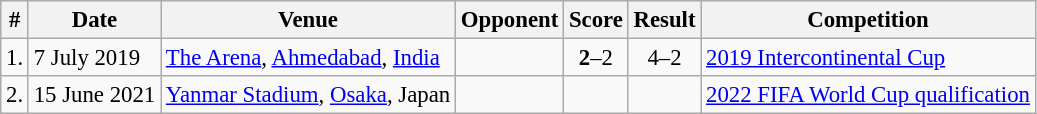<table class="wikitable" style="font-size:95%;">
<tr>
<th>#</th>
<th>Date</th>
<th>Venue</th>
<th>Opponent</th>
<th>Score</th>
<th>Result</th>
<th>Competition</th>
</tr>
<tr>
<td>1.</td>
<td>7 July 2019</td>
<td><a href='#'>The Arena</a>, <a href='#'>Ahmedabad</a>, <a href='#'>India</a></td>
<td></td>
<td align=center><strong>2</strong>–2</td>
<td align=center>4–2</td>
<td><a href='#'>2019 Intercontinental Cup</a></td>
</tr>
<tr>
<td>2.</td>
<td>15 June 2021</td>
<td><a href='#'>Yanmar Stadium</a>, <a href='#'>Osaka</a>, Japan</td>
<td></td>
<td></td>
<td></td>
<td><a href='#'>2022 FIFA World Cup qualification</a></td>
</tr>
</table>
